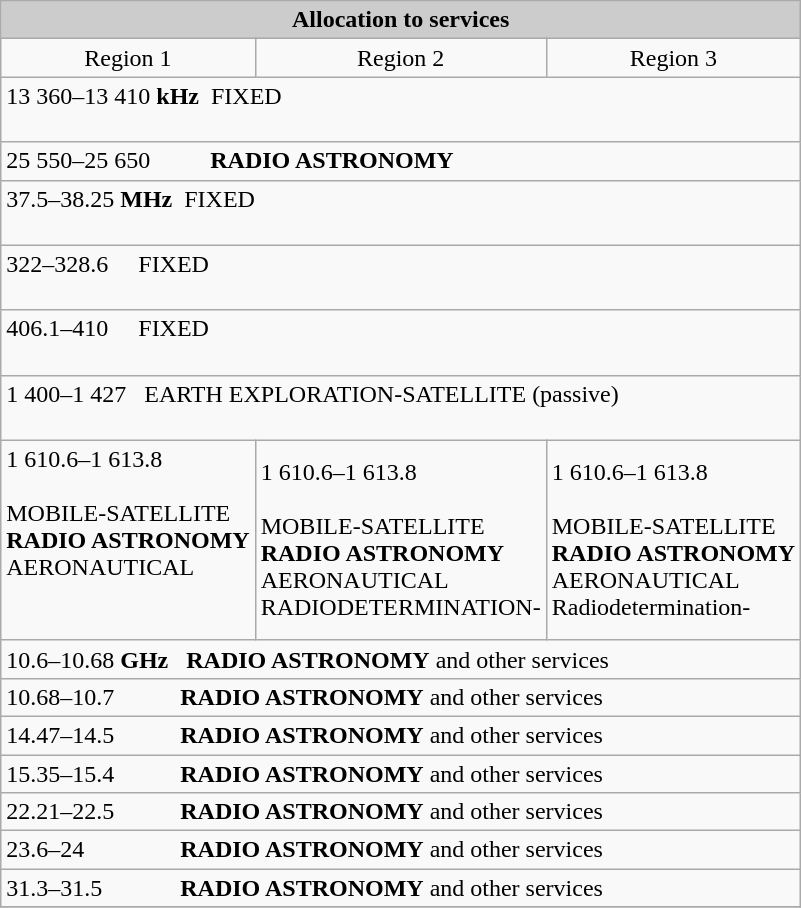<table class=wikitable>
<tr bgcolor="#CCCCCC" align="center">
<td align="center" colspan="3"><strong>Allocation to services</strong></td>
</tr>
<tr align="center">
<td>     Region 1     </td>
<td>     Region 2     </td>
<td>     Region 3     </td>
</tr>
<tr>
<td colspan="3">13 360–13 410 <strong>kHz</strong>  FIXED<br><br></td>
</tr>
<tr>
<td colspan="3">25 550–25 650          <strong>RADIO ASTRONOMY</strong></td>
</tr>
<tr>
<td colspan="3">37.5–38.25 <strong>MHz</strong>  FIXED<br><br></td>
</tr>
<tr>
<td colspan="3">322–328.6     FIXED<br><br></td>
</tr>
<tr>
<td colspan="3">406.1–410     FIXED<br><br></td>
</tr>
<tr>
<td colspan="3">1 400–1 427   EARTH EXPLORATION-SATELLITE (passive)<br><br></td>
</tr>
<tr>
<td colspan="1">1 610.6–1 613.8<br><br>MOBILE-SATELLITE <br><strong>RADIO ASTRONOMY</strong><br>AERONAUTICAL <br><br>
<br></td>
<td colspan="1">1 610.6–1 613.8<br><br>MOBILE-SATELLITE <br><strong>RADIO ASTRONOMY</strong> <br>AERONAUTICAL <br>RADIODETERMINATION-<br></td>
<td colspan="1">1 610.6–1 613.8<br><br>MOBILE-SATELLITE <br><strong>RADIO ASTRONOMY</strong> <br>AERONAUTICAL <br>Radiodetermination-<br></td>
</tr>
<tr>
<td colspan="3">10.6–10.68 <strong>GHz</strong>   <strong>RADIO ASTRONOMY</strong> and other services</td>
</tr>
<tr>
<td colspan="3">10.68–10.7           <strong>RADIO ASTRONOMY</strong> and other services</td>
</tr>
<tr>
<td colspan="3">14.47–14.5           <strong>RADIO ASTRONOMY</strong> and other services</td>
</tr>
<tr>
<td colspan="3">15.35–15.4           <strong>RADIO ASTRONOMY</strong> and other services</td>
</tr>
<tr>
<td colspan="3">22.21–22.5           <strong>RADIO ASTRONOMY</strong> and other services</td>
</tr>
<tr>
<td colspan="3">23.6–24                <strong>RADIO ASTRONOMY</strong> and other services</td>
</tr>
<tr>
<td colspan="3">31.3–31.5             <strong>RADIO ASTRONOMY</strong> and other services</td>
</tr>
<tr>
</tr>
</table>
